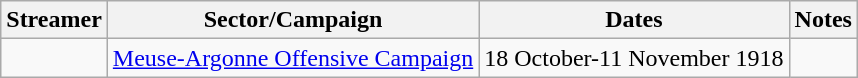<table class="wikitable">
<tr>
<th>Streamer</th>
<th>Sector/Campaign</th>
<th>Dates</th>
<th>Notes</th>
</tr>
<tr>
<td></td>
<td><a href='#'>Meuse-Argonne Offensive Campaign</a></td>
<td>18 October-11 November 1918</td>
<td></td>
</tr>
</table>
